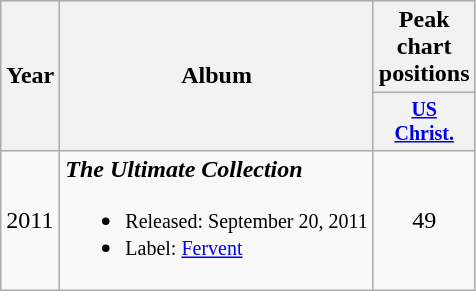<table class="wikitable">
<tr>
<th rowspan="2">Year</th>
<th rowspan="2">Album</th>
<th colspan="1">Peak chart positions</th>
</tr>
<tr style="font-size:smaller;">
<th style="width:35px;"><a href='#'>US<br>Christ.</a><br></th>
</tr>
<tr>
<td>2011</td>
<td><strong><em>The Ultimate Collection</em></strong><br><ul><li><small>Released: September 20, 2011</small></li><li><small>Label: <a href='#'>Fervent</a></small></li></ul></td>
<td style="text-align:center;">49</td>
</tr>
</table>
